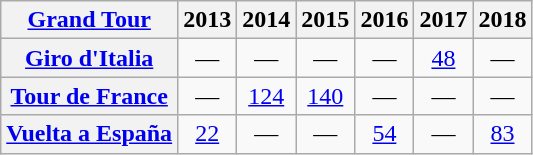<table class="wikitable plainrowheaders">
<tr>
<th scope="col"><a href='#'>Grand Tour</a></th>
<th scope="col">2013</th>
<th scope="col">2014</th>
<th scope="col">2015</th>
<th scope="col">2016</th>
<th scope="col">2017</th>
<th scope="col">2018</th>
</tr>
<tr style="text-align:center;">
<th scope="row"> <a href='#'>Giro d'Italia</a></th>
<td>—</td>
<td>—</td>
<td>—</td>
<td>—</td>
<td><a href='#'>48</a></td>
<td>—</td>
</tr>
<tr style="text-align:center;">
<th scope="row"> <a href='#'>Tour de France</a></th>
<td>—</td>
<td><a href='#'>124</a></td>
<td><a href='#'>140</a></td>
<td>—</td>
<td>—</td>
<td>—</td>
</tr>
<tr style="text-align:center;">
<th scope="row"> <a href='#'>Vuelta a España</a></th>
<td><a href='#'>22</a></td>
<td>—</td>
<td>—</td>
<td><a href='#'>54</a></td>
<td>—</td>
<td><a href='#'>83</a></td>
</tr>
</table>
